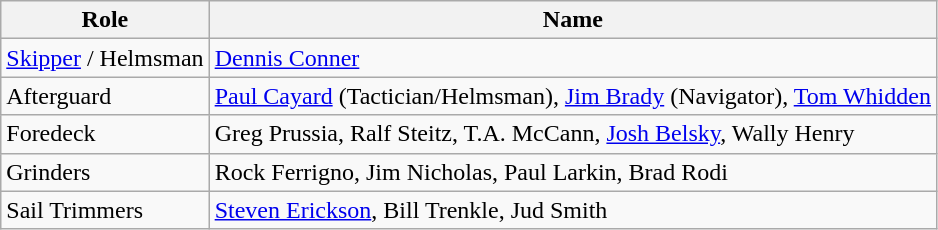<table class="wikitable">
<tr>
<th>Role</th>
<th>Name</th>
</tr>
<tr>
<td><a href='#'>Skipper</a> / Helmsman</td>
<td><a href='#'>Dennis Conner</a></td>
</tr>
<tr>
<td>Afterguard</td>
<td><a href='#'>Paul Cayard</a> (Tactician/Helmsman), <a href='#'>Jim Brady</a> (Navigator), <a href='#'>Tom Whidden</a></td>
</tr>
<tr>
<td>Foredeck</td>
<td>Greg Prussia, Ralf Steitz, T.A. McCann, <a href='#'>Josh Belsky</a>, Wally Henry</td>
</tr>
<tr>
<td>Grinders</td>
<td>Rock Ferrigno, Jim Nicholas, Paul Larkin, Brad Rodi</td>
</tr>
<tr>
<td>Sail Trimmers</td>
<td><a href='#'>Steven Erickson</a>, Bill Trenkle, Jud Smith</td>
</tr>
</table>
